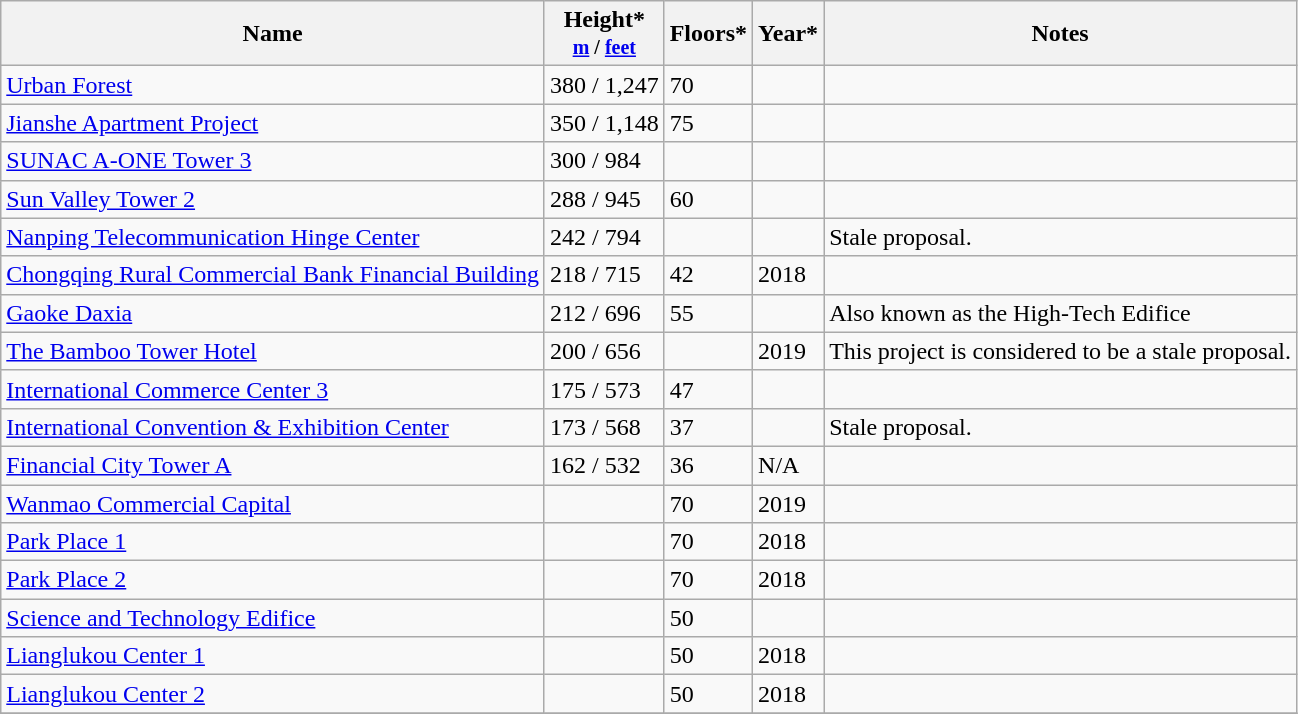<table class="wikitable sortable">
<tr>
<th>Name</th>
<th>Height*<br><small><a href='#'>m</a> / <a href='#'>feet</a></small></th>
<th>Floors*</th>
<th>Year*</th>
<th class="unsortable">Notes</th>
</tr>
<tr>
<td><a href='#'>Urban Forest</a></td>
<td>380 / 1,247</td>
<td>70</td>
<td></td>
<td></td>
</tr>
<tr>
<td><a href='#'>Jianshe Apartment Project</a></td>
<td>350 / 1,148</td>
<td>75</td>
<td></td>
<td></td>
</tr>
<tr>
<td><a href='#'>SUNAC A-ONE Tower 3</a></td>
<td>300 / 984</td>
<td></td>
<td></td>
<td></td>
</tr>
<tr>
<td><a href='#'>Sun Valley Tower 2</a></td>
<td>288 / 945</td>
<td>60</td>
<td></td>
<td></td>
</tr>
<tr>
<td><a href='#'>Nanping Telecommunication Hinge Center</a></td>
<td>242 / 794</td>
<td></td>
<td></td>
<td>Stale proposal.</td>
</tr>
<tr>
<td><a href='#'>Chongqing Rural Commercial Bank Financial Building</a></td>
<td>218 / 715</td>
<td>42</td>
<td>2018</td>
<td></td>
</tr>
<tr>
<td><a href='#'>Gaoke Daxia</a></td>
<td>212 / 696</td>
<td>55</td>
<td></td>
<td>Also known as the High-Tech Edifice</td>
</tr>
<tr>
<td><a href='#'>The Bamboo Tower Hotel</a></td>
<td>200 / 656</td>
<td></td>
<td>2019</td>
<td>This project is considered to be a stale proposal.</td>
</tr>
<tr>
<td><a href='#'>International Commerce Center 3</a></td>
<td>175 / 573</td>
<td>47</td>
<td></td>
<td></td>
</tr>
<tr>
<td><a href='#'>International Convention & Exhibition Center</a></td>
<td>173 / 568</td>
<td>37</td>
<td></td>
<td>Stale proposal.</td>
</tr>
<tr>
<td><a href='#'>Financial City Tower A</a></td>
<td>162 / 532</td>
<td>36</td>
<td>N/A</td>
<td></td>
</tr>
<tr>
<td><a href='#'>Wanmao Commercial Capital</a></td>
<td></td>
<td>70</td>
<td>2019</td>
<td></td>
</tr>
<tr>
<td><a href='#'>Park Place 1</a></td>
<td></td>
<td>70</td>
<td>2018</td>
<td></td>
</tr>
<tr>
<td><a href='#'>Park Place 2</a></td>
<td></td>
<td>70</td>
<td>2018</td>
<td></td>
</tr>
<tr>
<td><a href='#'>Science and Technology Edifice</a></td>
<td></td>
<td>50</td>
<td></td>
<td></td>
</tr>
<tr>
<td><a href='#'>Lianglukou Center 1</a></td>
<td></td>
<td>50</td>
<td>2018</td>
<td></td>
</tr>
<tr>
<td><a href='#'>Lianglukou Center 2</a></td>
<td></td>
<td>50</td>
<td>2018</td>
<td></td>
</tr>
<tr>
</tr>
</table>
